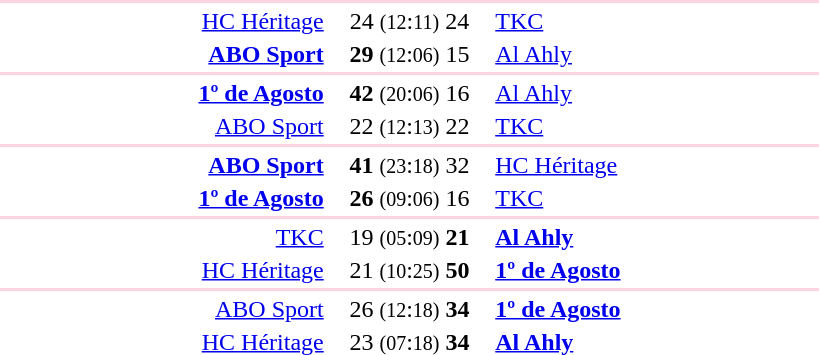<table style="text-align:center" width=550>
<tr>
<th width=30%></th>
<th width=15%></th>
<th width=30%></th>
</tr>
<tr align="left" bgcolor=#ffd4e4>
<td colspan=4></td>
</tr>
<tr>
<td align="right"><a href='#'>HC Héritage</a> </td>
<td>24 <small>(12</small>:<small>11)</small> 24</td>
<td align=left> <a href='#'>TKC</a></td>
</tr>
<tr>
<td align="right"><strong><a href='#'>ABO Sport</a></strong> </td>
<td><strong>29</strong> <small>(12</small>:<small>06)</small> 15</td>
<td align=left> <a href='#'>Al Ahly</a></td>
</tr>
<tr align="left" bgcolor=#ffd4e4>
<td colspan=4></td>
</tr>
<tr>
<td align="right"><strong><a href='#'>1º de Agosto</a></strong> </td>
<td><strong>42</strong> <small>(20</small>:<small>06)</small> 16</td>
<td align=left> <a href='#'>Al Ahly</a></td>
</tr>
<tr>
<td align="right"><a href='#'>ABO Sport</a> </td>
<td>22 <small>(12</small>:<small>13)</small> 22</td>
<td align=left> <a href='#'>TKC</a></td>
</tr>
<tr align="left" bgcolor=#ffd4e4>
<td colspan=4></td>
</tr>
<tr>
<td align="right"><strong><a href='#'>ABO Sport</a></strong> </td>
<td><strong>41</strong> <small>(23</small>:<small>18)</small> 32</td>
<td align=left> <a href='#'>HC Héritage</a></td>
</tr>
<tr>
<td align="right"><strong><a href='#'>1º de Agosto</a></strong> </td>
<td><strong>26</strong> <small>(09</small>:<small>06)</small> 16</td>
<td align=left> <a href='#'>TKC</a></td>
</tr>
<tr align="left" bgcolor=#ffd4e4>
<td colspan=4></td>
</tr>
<tr>
<td align="right"><a href='#'>TKC</a> </td>
<td>19 <small>(05</small>:<small>09)</small> <strong>21</strong></td>
<td align=left> <strong><a href='#'>Al Ahly</a></strong></td>
</tr>
<tr>
<td align="right"><a href='#'>HC Héritage</a> </td>
<td>21 <small>(10</small>:<small>25)</small> <strong>50</strong></td>
<td align=left> <strong><a href='#'>1º de Agosto</a></strong></td>
</tr>
<tr align="left" bgcolor=#ffd4e4>
<td colspan=4></td>
</tr>
<tr>
<td align="right"><a href='#'>ABO Sport</a> </td>
<td>26 <small>(12</small>:<small>18)</small> <strong>34</strong></td>
<td align=left> <strong><a href='#'>1º de Agosto</a></strong></td>
</tr>
<tr>
<td align="right"><a href='#'>HC Héritage</a> </td>
<td>23 <small>(07</small>:<small>18)</small> <strong>34</strong></td>
<td align=left> <strong><a href='#'>Al Ahly</a></strong></td>
</tr>
</table>
